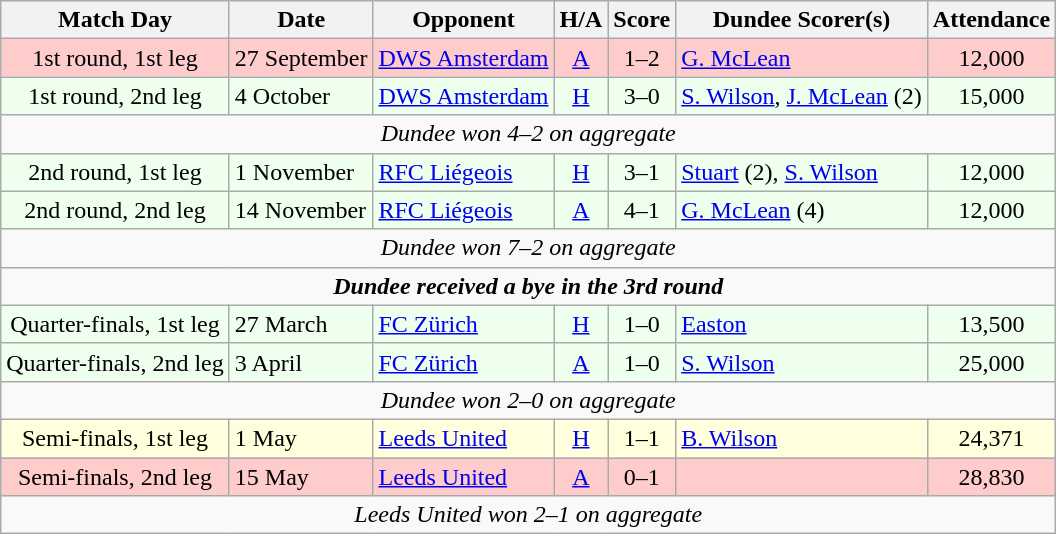<table class="wikitable" style="text-align:center">
<tr>
<th>Match Day</th>
<th>Date</th>
<th>Opponent</th>
<th>H/A</th>
<th>Score</th>
<th>Dundee Scorer(s)</th>
<th>Attendance</th>
</tr>
<tr bgcolor="#FFCCCC">
<td>1st round, 1st leg</td>
<td align="left">27 September</td>
<td align="left"> <a href='#'>DWS Amsterdam</a></td>
<td><a href='#'>A</a></td>
<td>1–2</td>
<td align="left"><a href='#'>G. McLean</a></td>
<td>12,000</td>
</tr>
<tr bgcolor="#EEFFEE">
<td>1st round, 2nd leg</td>
<td align="left">4 October</td>
<td align="left"> <a href='#'>DWS Amsterdam</a></td>
<td><a href='#'>H</a></td>
<td>3–0</td>
<td align="left"><a href='#'>S. Wilson</a>, <a href='#'>J. McLean</a> (2)</td>
<td>15,000</td>
</tr>
<tr>
<td colspan="7"><em>Dundee won 4–2 on aggregate</em></td>
</tr>
<tr bgcolor="#EEFFEE">
<td>2nd round, 1st leg</td>
<td align="left">1 November</td>
<td align="left"> <a href='#'>RFC Liégeois</a></td>
<td><a href='#'>H</a></td>
<td>3–1</td>
<td align="left"><a href='#'>Stuart</a> (2), <a href='#'>S. Wilson</a></td>
<td>12,000</td>
</tr>
<tr bgcolor="#EEFFEE">
<td>2nd round, 2nd leg</td>
<td align="left">14 November</td>
<td align="left"> <a href='#'>RFC Liégeois</a></td>
<td><a href='#'>A</a></td>
<td>4–1</td>
<td align="left"><a href='#'>G. McLean</a> (4)</td>
<td>12,000</td>
</tr>
<tr>
<td colspan="7"><em>Dundee won 7–2 on aggregate</em></td>
</tr>
<tr>
<td colspan="7"><strong><em>Dundee received a bye in the 3rd round</em></strong></td>
</tr>
<tr bgcolor="#EEFFEE">
<td>Quarter-finals, 1st leg</td>
<td align="left">27 March</td>
<td align="left"> <a href='#'>FC Zürich</a></td>
<td><a href='#'>H</a></td>
<td>1–0</td>
<td align="left"><a href='#'>Easton</a></td>
<td>13,500</td>
</tr>
<tr bgcolor="#EEFFEE">
<td>Quarter-finals, 2nd leg</td>
<td align="left">3 April</td>
<td align="left"> <a href='#'>FC Zürich</a></td>
<td><a href='#'>A</a></td>
<td>1–0</td>
<td align="left"><a href='#'>S. Wilson</a></td>
<td>25,000</td>
</tr>
<tr>
<td colspan="7"><em>Dundee won 2–0 on aggregate</em></td>
</tr>
<tr bgcolor="#FFFFDD">
<td>Semi-finals, 1st leg</td>
<td align="left">1 May</td>
<td align="left"> <a href='#'>Leeds United</a></td>
<td><a href='#'>H</a></td>
<td>1–1</td>
<td align="left"><a href='#'>B. Wilson</a></td>
<td>24,371</td>
</tr>
<tr bgcolor="#FFCCCC">
<td>Semi-finals, 2nd leg</td>
<td align="left">15 May</td>
<td align="left"> <a href='#'>Leeds United</a></td>
<td><a href='#'>A</a></td>
<td>0–1</td>
<td align="left"></td>
<td>28,830</td>
</tr>
<tr>
<td colspan="7"><em>Leeds United won 2–1 on aggregate</em></td>
</tr>
</table>
